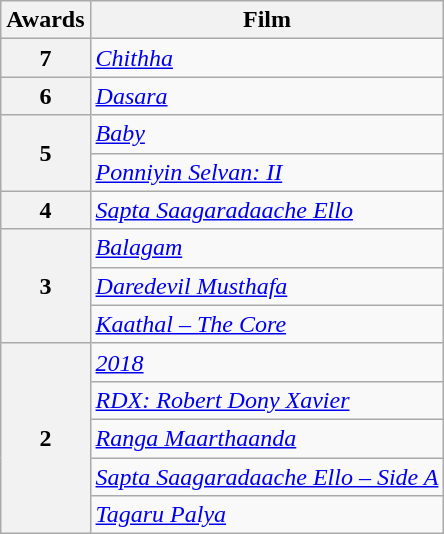<table class="wikitable" style="display:inline-table;">
<tr>
<th>Awards</th>
<th>Film</th>
</tr>
<tr>
<th>7</th>
<td><em><a href='#'>Chithha</a></em></td>
</tr>
<tr>
<th>6</th>
<td><a href='#'><em>Dasara</em></a></td>
</tr>
<tr>
<th rowspan="2">5</th>
<td><a href='#'><em>Baby</em></a></td>
</tr>
<tr>
<td><em><a href='#'>Ponniyin Selvan: II</a></em></td>
</tr>
<tr>
<th>4</th>
<td><a href='#'><em>Sapta Saagaradaache Ello</em></a></td>
</tr>
<tr>
<th rowspan="3">3</th>
<td><a href='#'><em>Balagam</em></a></td>
</tr>
<tr>
<td><em><a href='#'>Daredevil Musthafa</a></em></td>
</tr>
<tr>
<td><em><a href='#'>Kaathal – The Core</a></em></td>
</tr>
<tr>
<th rowspan="5">2</th>
<td><a href='#'><em>2018</em></a></td>
</tr>
<tr>
<td><em><a href='#'>RDX: Robert Dony Xavier</a></em></td>
</tr>
<tr>
<td><em><a href='#'>Ranga Maarthaanda</a></em></td>
</tr>
<tr>
<td><em><a href='#'>Sapta Saagaradaache Ello – Side A</a></em></td>
</tr>
<tr>
<td><em><a href='#'>Tagaru Palya</a></em></td>
</tr>
</table>
